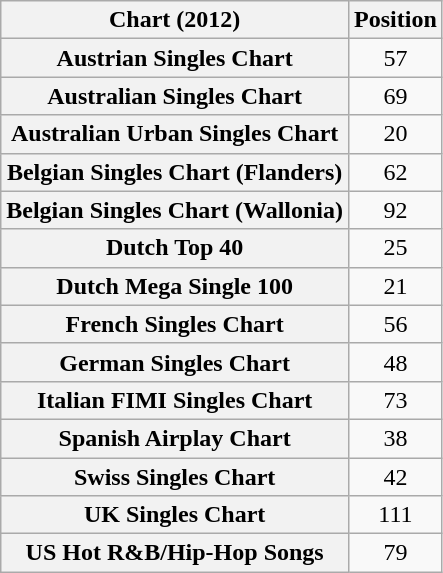<table class="wikitable sortable plainrowheaders">
<tr>
<th scope="col">Chart (2012)</th>
<th scope="col">Position</th>
</tr>
<tr>
<th scope="row">Austrian Singles Chart</th>
<td style="text-align:center;">57</td>
</tr>
<tr>
<th scope="row">Australian Singles Chart</th>
<td style="text-align:center;">69</td>
</tr>
<tr>
<th scope="row">Australian Urban Singles Chart</th>
<td style="text-align:center;">20</td>
</tr>
<tr>
<th scope="row">Belgian Singles Chart (Flanders)</th>
<td style="text-align:center;">62</td>
</tr>
<tr>
<th scope="row">Belgian Singles Chart (Wallonia)</th>
<td style="text-align:center;">92</td>
</tr>
<tr>
<th scope="row">Dutch Top 40</th>
<td style="text-align:center;">25</td>
</tr>
<tr>
<th scope="row">Dutch Mega Single 100</th>
<td style="text-align:center;">21</td>
</tr>
<tr>
<th scope="row">French Singles Chart</th>
<td style="text-align:center;">56</td>
</tr>
<tr>
<th scope="row">German Singles Chart</th>
<td style="text-align:center;">48</td>
</tr>
<tr>
<th scope="row">Italian FIMI Singles Chart</th>
<td style="text-align:center;">73</td>
</tr>
<tr>
<th scope="row">Spanish Airplay Chart</th>
<td style="text-align:center;">38</td>
</tr>
<tr>
<th scope="row">Swiss Singles Chart</th>
<td style="text-align:center;">42</td>
</tr>
<tr>
<th scope="row">UK Singles Chart</th>
<td align="center">111</td>
</tr>
<tr>
<th scope="row">US Hot R&B/Hip-Hop Songs</th>
<td style="text-align:center;">79</td>
</tr>
</table>
